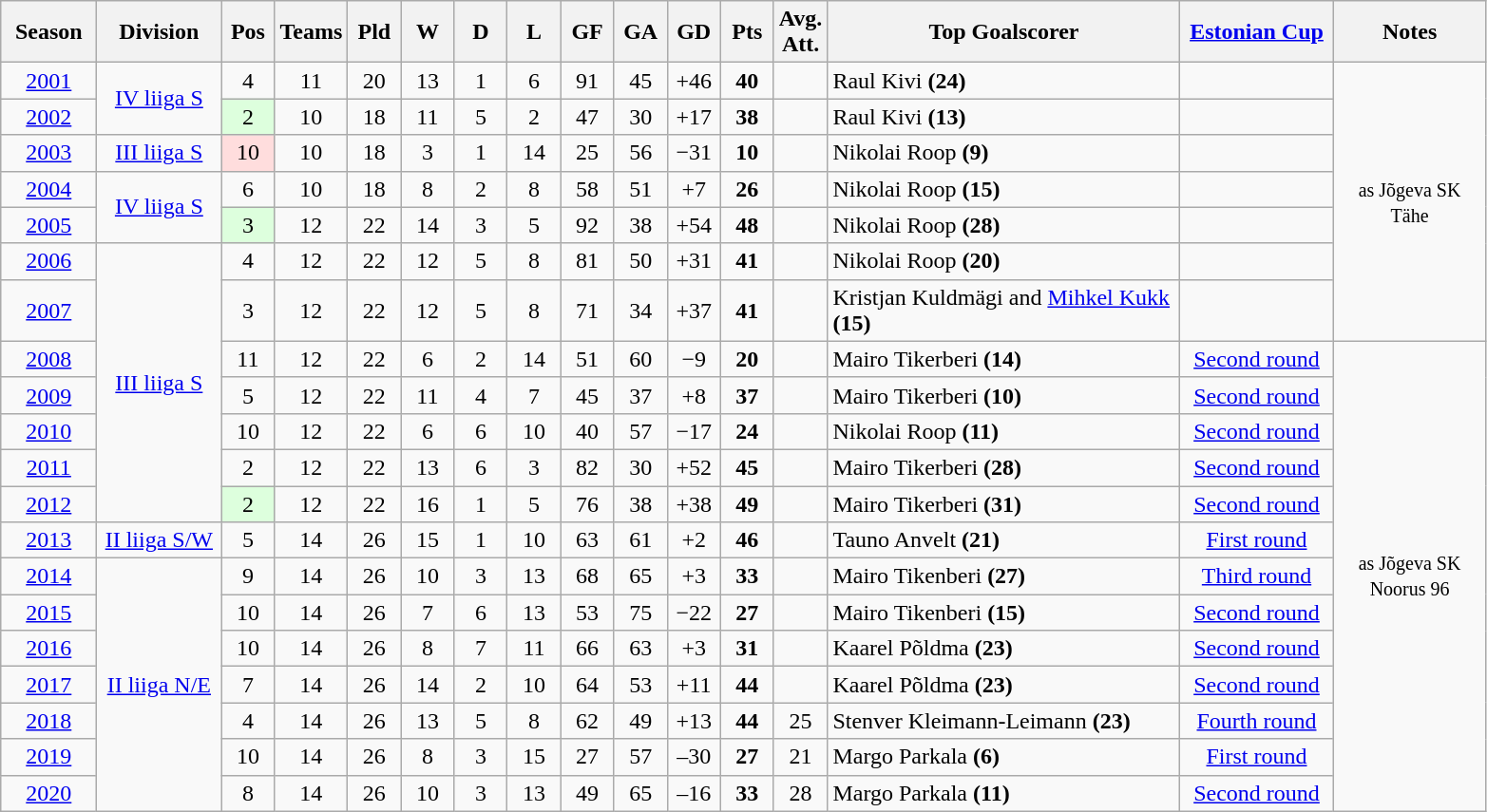<table class="wikitable">
<tr>
<th width=60px>Season</th>
<th width=80px>Division</th>
<th width=30px>Pos</th>
<th width=30px>Teams</th>
<th width=30px>Pld</th>
<th width=30px>W</th>
<th width=30px>D</th>
<th width=30px>L</th>
<th width=30px>GF</th>
<th width=30px>GA</th>
<th width=30px>GD</th>
<th width=30px>Pts</th>
<th width=30px>Avg. Att.</th>
<th width=240px>Top Goalscorer</th>
<th width=100px><a href='#'>Estonian Cup</a></th>
<th width=100px>Notes</th>
</tr>
<tr align=center>
<td><a href='#'>2001</a></td>
<td rowspan=2><a href='#'>IV liiga S</a></td>
<td>4</td>
<td>11</td>
<td>20</td>
<td>13</td>
<td>1</td>
<td>6</td>
<td>91</td>
<td>45</td>
<td>+46</td>
<td><strong>40</strong></td>
<td></td>
<td align=left>Raul Kivi <strong>(24)</strong></td>
<td></td>
<td rowspan=7><small>as Jõgeva SK Tähe</small></td>
</tr>
<tr align=center>
<td><a href='#'>2002</a></td>
<td bgcolor="#DDFFDD">2</td>
<td>10</td>
<td>18</td>
<td>11</td>
<td>5</td>
<td>2</td>
<td>47</td>
<td>30</td>
<td>+17</td>
<td><strong>38</strong></td>
<td></td>
<td align=left>Raul Kivi <strong>(13)</strong></td>
<td></td>
</tr>
<tr align=center>
<td><a href='#'>2003</a></td>
<td><a href='#'>III liiga S</a></td>
<td bgcolor="#FFDDDD">10</td>
<td>10</td>
<td>18</td>
<td>3</td>
<td>1</td>
<td>14</td>
<td>25</td>
<td>56</td>
<td>−31</td>
<td><strong>10</strong></td>
<td></td>
<td align=left>Nikolai Roop <strong>(9)</strong></td>
<td></td>
</tr>
<tr align=center>
<td><a href='#'>2004</a></td>
<td rowspan=2><a href='#'>IV liiga S</a></td>
<td>6</td>
<td>10</td>
<td>18</td>
<td>8</td>
<td>2</td>
<td>8</td>
<td>58</td>
<td>51</td>
<td>+7</td>
<td><strong>26</strong></td>
<td></td>
<td align=left>Nikolai Roop <strong>(15)</strong></td>
<td></td>
</tr>
<tr align=center>
<td><a href='#'>2005</a></td>
<td bgcolor="#DDFFDD">3</td>
<td>12</td>
<td>22</td>
<td>14</td>
<td>3</td>
<td>5</td>
<td>92</td>
<td>38</td>
<td>+54</td>
<td><strong>48</strong></td>
<td></td>
<td align=left>Nikolai Roop <strong>(28)</strong></td>
<td></td>
</tr>
<tr align=center>
<td><a href='#'>2006</a></td>
<td rowspan=7><a href='#'>III liiga S</a></td>
<td>4</td>
<td>12</td>
<td>22</td>
<td>12</td>
<td>5</td>
<td>8</td>
<td>81</td>
<td>50</td>
<td>+31</td>
<td><strong>41</strong></td>
<td></td>
<td align=left>Nikolai Roop <strong>(20)</strong></td>
<td></td>
</tr>
<tr align=center>
<td><a href='#'>2007</a></td>
<td>3</td>
<td>12</td>
<td>22</td>
<td>12</td>
<td>5</td>
<td>8</td>
<td>71</td>
<td>34</td>
<td>+37</td>
<td><strong>41</strong></td>
<td></td>
<td align=left>Kristjan Kuldmägi and <a href='#'>Mihkel Kukk</a> <strong>(15)</strong></td>
<td></td>
</tr>
<tr align=center>
<td><a href='#'>2008</a></td>
<td>11</td>
<td>12</td>
<td>22</td>
<td>6</td>
<td>2</td>
<td>14</td>
<td>51</td>
<td>60</td>
<td>−9</td>
<td><strong>20</strong></td>
<td></td>
<td align=left>Mairo Tikerberi <strong>(14)</strong></td>
<td><a href='#'>Second round</a></td>
<td rowspan=15><small>as Jõgeva SK Noorus 96</small></td>
</tr>
<tr align=center>
<td><a href='#'>2009</a></td>
<td>5</td>
<td>12</td>
<td>22</td>
<td>11</td>
<td>4</td>
<td>7</td>
<td>45</td>
<td>37</td>
<td>+8</td>
<td><strong>37</strong></td>
<td></td>
<td align=left>Mairo Tikerberi <strong>(10)</strong></td>
<td><a href='#'>Second round</a></td>
</tr>
<tr align=center>
<td><a href='#'>2010</a></td>
<td>10</td>
<td>12</td>
<td>22</td>
<td>6</td>
<td>6</td>
<td>10</td>
<td>40</td>
<td>57</td>
<td>−17</td>
<td><strong>24</strong></td>
<td></td>
<td align=left>Nikolai Roop <strong>(11)</strong></td>
<td><a href='#'>Second round</a></td>
</tr>
<tr align=center>
<td><a href='#'>2011</a></td>
<td>2</td>
<td>12</td>
<td>22</td>
<td>13</td>
<td>6</td>
<td>3</td>
<td>82</td>
<td>30</td>
<td>+52</td>
<td><strong>45</strong></td>
<td></td>
<td align=left>Mairo Tikerberi <strong>(28)</strong></td>
<td><a href='#'>Second round</a></td>
</tr>
<tr align=center>
<td><a href='#'>2012</a></td>
<td bgcolor="#DDFFDD">2</td>
<td>12</td>
<td>22</td>
<td>16</td>
<td>1</td>
<td>5</td>
<td>76</td>
<td>38</td>
<td>+38</td>
<td><strong>49</strong></td>
<td></td>
<td align=left>Mairo Tikerberi <strong>(31)</strong></td>
<td><a href='#'>Second round</a></td>
</tr>
<tr align=center>
<td><a href='#'>2013</a></td>
<td><a href='#'>II liiga S/W</a></td>
<td>5</td>
<td>14</td>
<td>26</td>
<td>15</td>
<td>1</td>
<td>10</td>
<td>63</td>
<td>61</td>
<td>+2</td>
<td><strong>46</strong></td>
<td></td>
<td align=left>Tauno Anvelt <strong>(21)</strong></td>
<td><a href='#'>First round</a></td>
</tr>
<tr align=center>
<td><a href='#'>2014</a></td>
<td rowspan=50><a href='#'>II liiga N/E</a></td>
<td>9</td>
<td>14</td>
<td>26</td>
<td>10</td>
<td>3</td>
<td>13</td>
<td>68</td>
<td>65</td>
<td>+3</td>
<td><strong>33</strong></td>
<td></td>
<td align=left>Mairo Tikenberi <strong>(27)</strong></td>
<td><a href='#'>Third round</a></td>
</tr>
<tr align=center>
<td><a href='#'>2015</a></td>
<td>10</td>
<td>14</td>
<td>26</td>
<td>7</td>
<td>6</td>
<td>13</td>
<td>53</td>
<td>75</td>
<td>−22</td>
<td><strong>27</strong></td>
<td></td>
<td align=left>Mairo Tikenberi <strong>(15)</strong></td>
<td><a href='#'>Second round</a></td>
</tr>
<tr align=center>
<td><a href='#'>2016</a></td>
<td>10</td>
<td>14</td>
<td>26</td>
<td>8</td>
<td>7</td>
<td>11</td>
<td>66</td>
<td>63</td>
<td>+3</td>
<td><strong>31</strong></td>
<td></td>
<td align=left>Kaarel Põldma <strong>(23)</strong></td>
<td><a href='#'>Second round</a></td>
</tr>
<tr align=center>
<td><a href='#'>2017</a></td>
<td>7</td>
<td>14</td>
<td>26</td>
<td>14</td>
<td>2</td>
<td>10</td>
<td>64</td>
<td>53</td>
<td>+11</td>
<td><strong>44</strong></td>
<td></td>
<td align=left>Kaarel Põldma <strong>(23)</strong></td>
<td><a href='#'>Second round</a></td>
</tr>
<tr align=center>
<td><a href='#'>2018</a></td>
<td>4</td>
<td>14</td>
<td>26</td>
<td>13</td>
<td>5</td>
<td>8</td>
<td>62</td>
<td>49</td>
<td>+13</td>
<td><strong>44</strong></td>
<td>25</td>
<td align=left>Stenver Kleimann-Leimann <strong>(23)</strong></td>
<td><a href='#'>Fourth round</a></td>
</tr>
<tr align=center>
<td><a href='#'>2019</a></td>
<td>10</td>
<td>14</td>
<td>26</td>
<td>8</td>
<td>3</td>
<td>15</td>
<td>27</td>
<td>57</td>
<td>–30</td>
<td><strong>27</strong></td>
<td>21</td>
<td align=left>Margo Parkala <strong>(6)</strong></td>
<td><a href='#'>First round</a></td>
</tr>
<tr align=center>
<td><a href='#'>2020</a></td>
<td>8</td>
<td>14</td>
<td>26</td>
<td>10</td>
<td>3</td>
<td>13</td>
<td>49</td>
<td>65</td>
<td>–16</td>
<td><strong>33</strong></td>
<td>28</td>
<td align=left>Margo Parkala  <strong>(11)</strong></td>
<td><a href='#'>Second round</a></td>
</tr>
</table>
